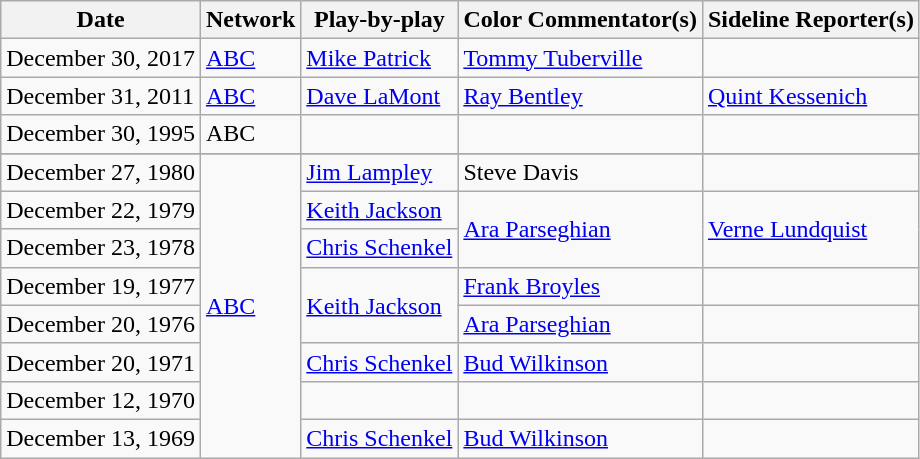<table class="wikitable">
<tr>
<th>Date</th>
<th>Network</th>
<th>Play-by-play</th>
<th>Color Commentator(s)</th>
<th>Sideline Reporter(s)</th>
</tr>
<tr>
<td>December 30, 2017</td>
<td><a href='#'>ABC</a></td>
<td><a href='#'>Mike Patrick</a></td>
<td><a href='#'>Tommy Tuberville</a></td>
</tr>
<tr>
<td>December 31, 2011</td>
<td><a href='#'>ABC</a></td>
<td><a href='#'>Dave LaMont</a></td>
<td><a href='#'>Ray Bentley</a></td>
<td><a href='#'>Quint Kessenich</a></td>
</tr>
<tr>
<td>December 30, 1995</td>
<td>ABC</td>
<td></td>
<td></td>
<td></td>
</tr>
<tr>
</tr>
<tr>
<td>December 27, 1980</td>
<td rowspan=9><a href='#'>ABC</a></td>
<td><a href='#'>Jim Lampley</a></td>
<td>Steve Davis</td>
<td></td>
</tr>
<tr>
<td>December 22, 1979</td>
<td><a href='#'>Keith Jackson</a></td>
<td rowspan=2><a href='#'>Ara Parseghian</a></td>
<td rowspan=2><a href='#'>Verne Lundquist</a></td>
</tr>
<tr>
<td>December 23, 1978</td>
<td><a href='#'>Chris Schenkel</a></td>
</tr>
<tr>
<td>December 19, 1977</td>
<td rowspan=2><a href='#'>Keith Jackson</a></td>
<td><a href='#'>Frank Broyles</a></td>
<td></td>
</tr>
<tr>
<td>December 20, 1976</td>
<td><a href='#'>Ara Parseghian</a></td>
<td></td>
</tr>
<tr>
<td>December 20, 1971</td>
<td><a href='#'>Chris Schenkel</a></td>
<td><a href='#'>Bud Wilkinson</a></td>
<td></td>
</tr>
<tr>
<td>December 12, 1970</td>
<td></td>
<td></td>
<td></td>
</tr>
<tr>
<td>December 13, 1969</td>
<td><a href='#'>Chris Schenkel</a></td>
<td><a href='#'>Bud Wilkinson</a></td>
<td></td>
</tr>
</table>
